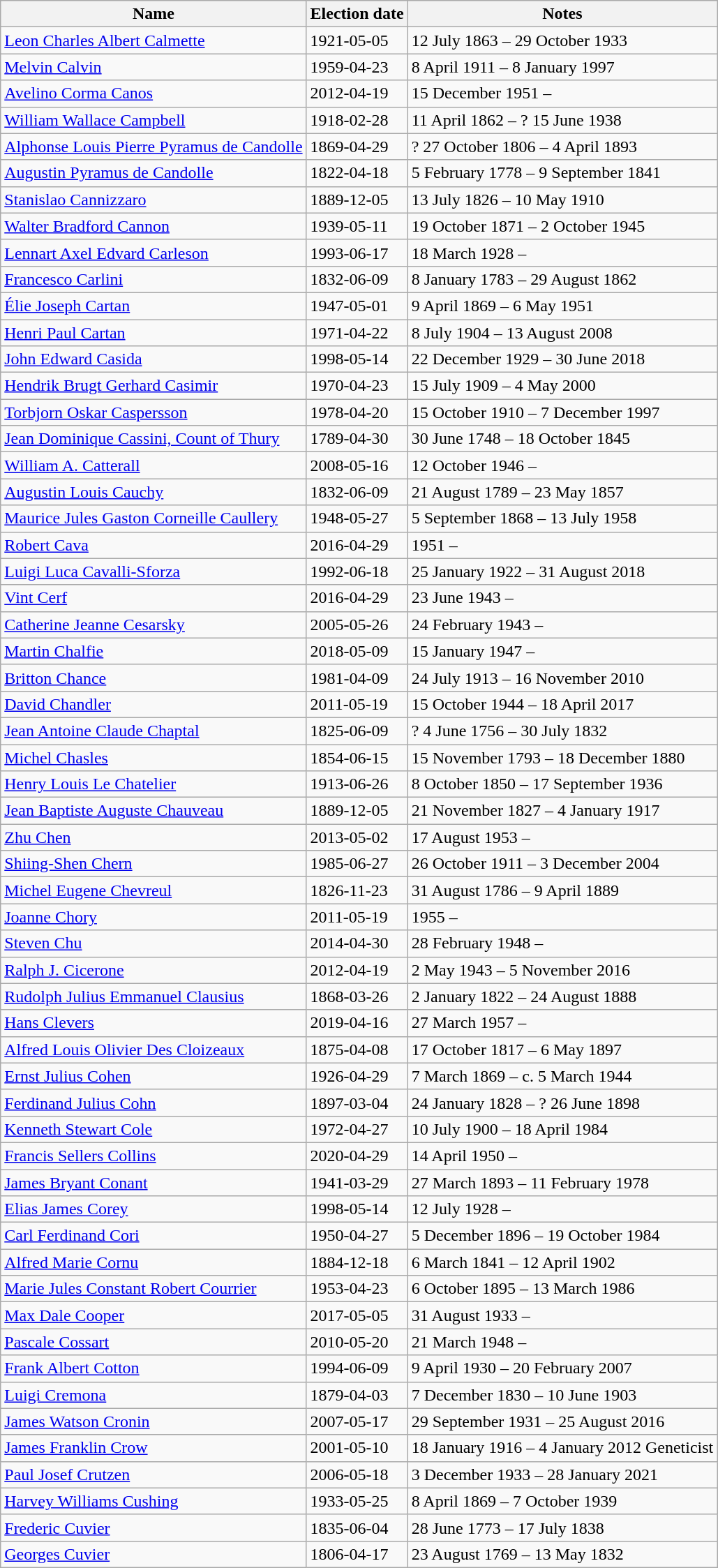<table class="wikitable sortable">
<tr>
<th>Name</th>
<th>Election date</th>
<th class="unsortable">Notes</th>
</tr>
<tr>
<td><a href='#'>Leon Charles Albert Calmette</a></td>
<td>1921-05-05</td>
<td>12 July 1863 – 29 October 1933</td>
</tr>
<tr>
<td><a href='#'>Melvin Calvin</a></td>
<td>1959-04-23</td>
<td>8 April 1911 – 8 January 1997</td>
</tr>
<tr>
<td><a href='#'>Avelino Corma Canos</a></td>
<td>2012-04-19</td>
<td>15 December 1951 –</td>
</tr>
<tr>
<td><a href='#'>William Wallace Campbell</a></td>
<td>1918-02-28</td>
<td>11 April 1862 – ? 15 June 1938</td>
</tr>
<tr>
<td><a href='#'>Alphonse Louis Pierre Pyramus de Candolle</a></td>
<td>1869-04-29</td>
<td>? 27 October 1806 – 4 April 1893</td>
</tr>
<tr>
<td><a href='#'>Augustin Pyramus de Candolle</a></td>
<td>1822-04-18</td>
<td>5 February 1778 – 9 September 1841</td>
</tr>
<tr>
<td><a href='#'>Stanislao Cannizzaro</a></td>
<td>1889-12-05</td>
<td>13 July 1826 – 10 May 1910</td>
</tr>
<tr>
<td><a href='#'>Walter Bradford Cannon</a></td>
<td>1939-05-11</td>
<td>19 October 1871 – 2 October 1945</td>
</tr>
<tr>
<td><a href='#'>Lennart Axel Edvard Carleson</a></td>
<td>1993-06-17</td>
<td>18 March 1928 –</td>
</tr>
<tr>
<td><a href='#'>Francesco Carlini</a></td>
<td>1832-06-09</td>
<td>8 January 1783 – 29 August 1862</td>
</tr>
<tr>
<td><a href='#'>Élie Joseph Cartan</a></td>
<td>1947-05-01</td>
<td>9 April 1869 – 6 May 1951</td>
</tr>
<tr>
<td><a href='#'>Henri Paul Cartan</a></td>
<td>1971-04-22</td>
<td>8 July 1904 – 13 August 2008</td>
</tr>
<tr>
<td><a href='#'>John Edward Casida</a></td>
<td>1998-05-14</td>
<td>22 December 1929 – 30 June 2018</td>
</tr>
<tr>
<td><a href='#'>Hendrik Brugt Gerhard Casimir</a></td>
<td>1970-04-23</td>
<td>15 July 1909 – 4 May 2000</td>
</tr>
<tr>
<td><a href='#'>Torbjorn Oskar Caspersson</a></td>
<td>1978-04-20</td>
<td>15 October 1910 – 7 December 1997</td>
</tr>
<tr>
<td><a href='#'>Jean Dominique Cassini, Count of Thury</a></td>
<td>1789-04-30</td>
<td>30 June 1748 – 18 October 1845</td>
</tr>
<tr>
<td><a href='#'>William A. Catterall</a></td>
<td>2008-05-16</td>
<td>12 October 1946 –</td>
</tr>
<tr>
<td><a href='#'>Augustin Louis Cauchy</a></td>
<td>1832-06-09</td>
<td>21 August 1789 – 23 May 1857</td>
</tr>
<tr>
<td><a href='#'>Maurice Jules Gaston Corneille Caullery</a></td>
<td>1948-05-27</td>
<td>5 September 1868 – 13 July 1958</td>
</tr>
<tr>
<td><a href='#'>Robert Cava</a></td>
<td>2016-04-29</td>
<td>1951 –</td>
</tr>
<tr>
<td><a href='#'>Luigi Luca Cavalli-Sforza</a></td>
<td>1992-06-18</td>
<td>25 January 1922 – 31 August 2018</td>
</tr>
<tr>
<td><a href='#'>Vint Cerf</a></td>
<td>2016-04-29</td>
<td>23 June 1943 –</td>
</tr>
<tr>
<td><a href='#'>Catherine Jeanne Cesarsky</a></td>
<td>2005-05-26</td>
<td>24 February 1943 –</td>
</tr>
<tr>
<td><a href='#'>Martin Chalfie</a></td>
<td>2018-05-09</td>
<td>15 January 1947 –</td>
</tr>
<tr>
<td><a href='#'>Britton Chance</a></td>
<td>1981-04-09</td>
<td>24 July 1913 – 16 November 2010</td>
</tr>
<tr>
<td><a href='#'>David Chandler</a></td>
<td>2011-05-19</td>
<td>15 October 1944 – 18 April 2017</td>
</tr>
<tr>
<td><a href='#'>Jean Antoine Claude Chaptal</a></td>
<td>1825-06-09</td>
<td>? 4 June 1756 – 30 July 1832</td>
</tr>
<tr>
<td><a href='#'>Michel Chasles</a></td>
<td>1854-06-15</td>
<td>15 November 1793 – 18 December 1880</td>
</tr>
<tr>
<td><a href='#'>Henry Louis Le Chatelier</a></td>
<td>1913-06-26</td>
<td>8 October 1850 – 17 September 1936</td>
</tr>
<tr>
<td><a href='#'>Jean Baptiste Auguste Chauveau</a></td>
<td>1889-12-05</td>
<td>21 November 1827 – 4 January 1917</td>
</tr>
<tr>
<td><a href='#'>Zhu Chen</a></td>
<td>2013-05-02</td>
<td>17 August 1953 –</td>
</tr>
<tr>
<td><a href='#'>Shiing-Shen Chern</a></td>
<td>1985-06-27</td>
<td>26 October 1911 – 3 December 2004</td>
</tr>
<tr>
<td><a href='#'>Michel Eugene Chevreul</a></td>
<td>1826-11-23</td>
<td>31 August 1786 – 9 April 1889</td>
</tr>
<tr>
<td><a href='#'>Joanne Chory</a></td>
<td>2011-05-19</td>
<td>1955 –</td>
</tr>
<tr>
<td><a href='#'>Steven Chu</a></td>
<td>2014-04-30</td>
<td>28 February 1948 –</td>
</tr>
<tr>
<td><a href='#'>Ralph J. Cicerone</a></td>
<td>2012-04-19</td>
<td>2 May 1943 – 5 November 2016</td>
</tr>
<tr>
<td><a href='#'>Rudolph Julius Emmanuel Clausius</a></td>
<td>1868-03-26</td>
<td>2 January 1822 – 24 August 1888</td>
</tr>
<tr>
<td><a href='#'>Hans Clevers</a></td>
<td>2019-04-16</td>
<td>27 March 1957 –</td>
</tr>
<tr>
<td><a href='#'>Alfred Louis Olivier Des Cloizeaux</a></td>
<td>1875-04-08</td>
<td>17 October 1817 – 6 May 1897</td>
</tr>
<tr>
<td><a href='#'>Ernst Julius Cohen</a></td>
<td>1926-04-29</td>
<td>7 March 1869 – c. 5 March 1944</td>
</tr>
<tr>
<td><a href='#'>Ferdinand Julius Cohn</a></td>
<td>1897-03-04</td>
<td>24 January 1828 – ? 26 June 1898</td>
</tr>
<tr>
<td><a href='#'>Kenneth Stewart Cole</a></td>
<td>1972-04-27</td>
<td>10 July 1900 – 18 April 1984</td>
</tr>
<tr>
<td><a href='#'>Francis Sellers Collins</a></td>
<td>2020-04-29</td>
<td>14 April 1950 –</td>
</tr>
<tr>
<td><a href='#'>James Bryant Conant</a></td>
<td>1941-03-29</td>
<td>27 March 1893 – 11 February 1978</td>
</tr>
<tr>
<td><a href='#'>Elias James Corey</a></td>
<td>1998-05-14</td>
<td>12 July 1928 –</td>
</tr>
<tr>
<td><a href='#'>Carl Ferdinand Cori</a></td>
<td>1950-04-27</td>
<td>5 December 1896 – 19 October 1984</td>
</tr>
<tr>
<td><a href='#'>Alfred Marie Cornu</a></td>
<td>1884-12-18</td>
<td>6 March 1841 – 12 April 1902</td>
</tr>
<tr>
<td><a href='#'>Marie Jules Constant Robert Courrier</a></td>
<td>1953-04-23</td>
<td>6 October 1895 – 13 March 1986</td>
</tr>
<tr>
<td><a href='#'>Max Dale Cooper</a></td>
<td>2017-05-05</td>
<td>31 August 1933 –</td>
</tr>
<tr>
<td><a href='#'>Pascale Cossart</a></td>
<td>2010-05-20</td>
<td>21 March 1948 –</td>
</tr>
<tr>
<td><a href='#'>Frank Albert Cotton</a></td>
<td>1994-06-09</td>
<td>9 April 1930 – 20 February 2007</td>
</tr>
<tr>
<td><a href='#'>Luigi Cremona</a></td>
<td>1879-04-03</td>
<td>7 December 1830 – 10 June 1903</td>
</tr>
<tr>
<td><a href='#'>James Watson Cronin</a></td>
<td>2007-05-17</td>
<td>29 September 1931 – 25 August 2016</td>
</tr>
<tr>
<td><a href='#'>James Franklin Crow</a></td>
<td>2001-05-10</td>
<td>18 January 1916 – 4 January 2012 Geneticist</td>
</tr>
<tr>
<td><a href='#'>Paul Josef Crutzen</a></td>
<td>2006-05-18</td>
<td>3 December 1933 – 28 January 2021</td>
</tr>
<tr>
<td><a href='#'>Harvey Williams Cushing</a></td>
<td>1933-05-25</td>
<td>8 April 1869 – 7 October 1939</td>
</tr>
<tr>
<td><a href='#'>Frederic Cuvier</a></td>
<td>1835-06-04</td>
<td>28 June 1773 – 17 July 1838</td>
</tr>
<tr>
<td><a href='#'>Georges Cuvier</a></td>
<td>1806-04-17</td>
<td>23 August 1769 – 13 May 1832</td>
</tr>
</table>
